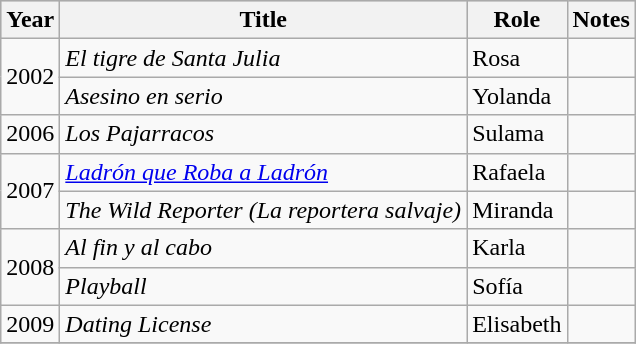<table class="wikitable">
<tr bgcolor="#CCCCCC">
<th>Year</th>
<th>Title</th>
<th>Role</th>
<th>Notes</th>
</tr>
<tr>
<td rowspan=2>2002</td>
<td><em>El tigre de Santa Julia</em></td>
<td>Rosa</td>
<td></td>
</tr>
<tr>
<td><em>Asesino en serio</em></td>
<td>Yolanda</td>
<td></td>
</tr>
<tr>
<td>2006</td>
<td><em>Los Pajarracos</em></td>
<td>Sulama</td>
<td></td>
</tr>
<tr>
<td rowspan=2>2007</td>
<td><em><a href='#'>Ladrón que Roba a Ladrón</a></em></td>
<td>Rafaela</td>
<td></td>
</tr>
<tr>
<td><em>The Wild Reporter (La reportera salvaje)</em></td>
<td>Miranda</td>
<td></td>
</tr>
<tr>
<td rowspan=2>2008</td>
<td><em>Al fin y al cabo</em></td>
<td>Karla</td>
<td></td>
</tr>
<tr>
<td><em>Playball</em></td>
<td>Sofía</td>
<td></td>
</tr>
<tr>
<td>2009</td>
<td><em>Dating License</em></td>
<td>Elisabeth</td>
<td></td>
</tr>
<tr>
</tr>
</table>
